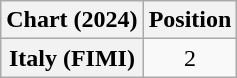<table class="wikitable sortable plainrowheaders" style="text-align:center">
<tr>
<th scope="col">Chart (2024)</th>
<th scope="col">Position</th>
</tr>
<tr>
<th scope="row">Italy (FIMI)</th>
<td>2</td>
</tr>
</table>
